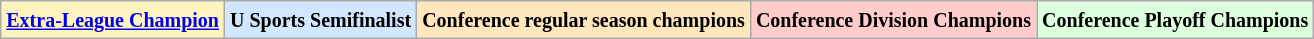<table class="wikitable">
<tr>
<td bgcolor="#FFF3BF"><small><strong><a href='#'>Extra-League Champion</a></strong></small></td>
<td bgcolor="#D0E7FF"><small><strong>U Sports Semifinalist</strong></small></td>
<td bgcolor="#FFE6BD"><small><strong>Conference regular season champions</strong></small></td>
<td bgcolor="#FFCCCC"><small><strong>Conference Division Champions</strong></small></td>
<td bgcolor="#ddffdd"><small><strong>Conference Playoff Champions</strong></small></td>
</tr>
</table>
